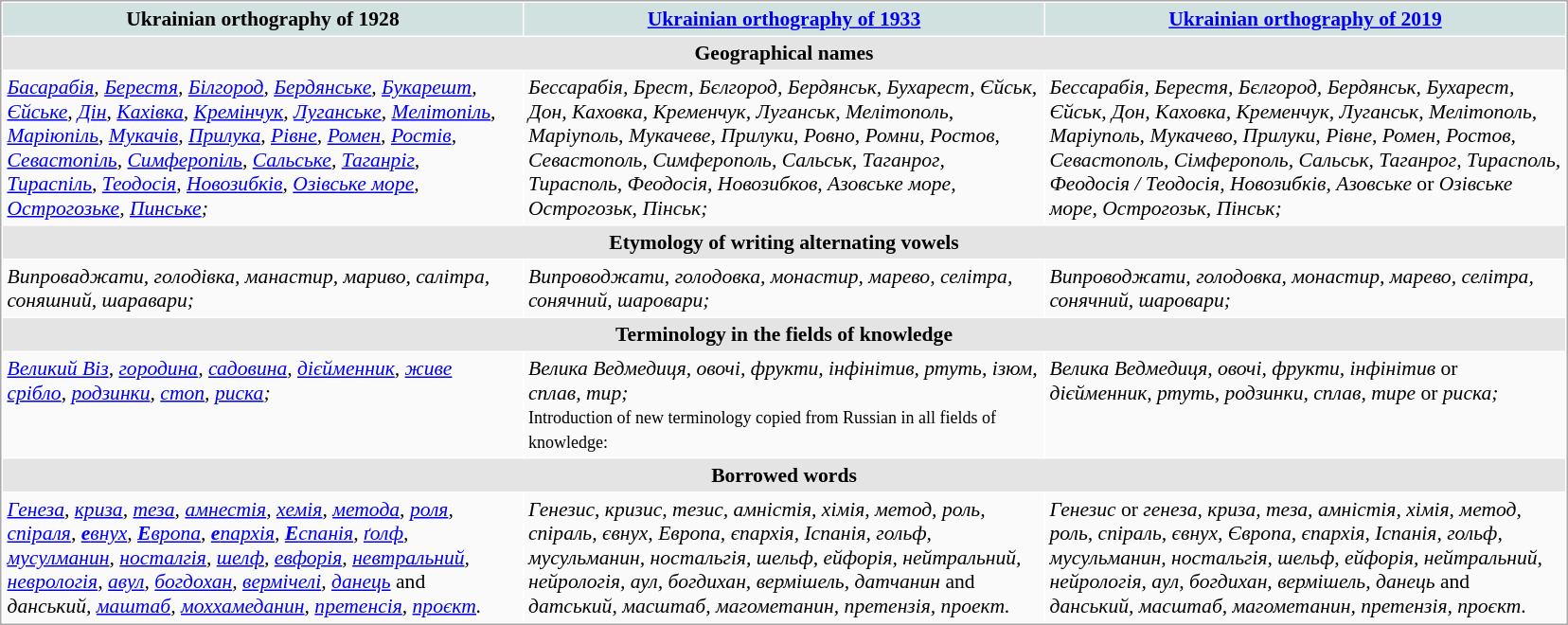<table cellspacing="1" cellpadding="3" style="margin: 0 0 1em 0; border: solid darkgray; border-width: 1px 1px 1px 1px; font-size: 90%; background-color: #fff;">
<tr bgcolor=#D0E1E0 align="center">
<td style="width: 360px"><strong>Ukrainian orthography of 1928</strong></td>
<td style="width: 360px"><strong><a href='#'>Ukrainian orthography of 1933</a></strong></td>
<td style="width: 360px"><strong><a href='#'>Ukrainian orthography of 2019</a></strong></td>
</tr>
<tr align="center" style="background:#E4E4E4;">
<td colspan="3"><strong>Geographical names</strong></td>
</tr>
<tr align="left" style="background:#FAFAFA;">
<td style="padding-right: 10px;" valign="top"><em><a href='#'>Басарабія</a>, <a href='#'>Берестя</a>, <a href='#'>Білгород</a>, <a href='#'>Бердянське</a>, <a href='#'>Букарешт</a>,</em> <em><a href='#'>Єйське</a>, <a href='#'>Дін</a>, <a href='#'>Кахівка</a>, <a href='#'>Кремінчук</a>, <a href='#'>Луганське</a>, <a href='#'>Мелітопіль</a>, <a href='#'>Маріюпіль</a>, <a href='#'>Мукачів</a>, <a href='#'>Прилука</a>, <a href='#'>Рівне</a>, <a href='#'>Ромен</a>, <a href='#'>Ростів</a>, <a href='#'>Севастопіль</a>, <a href='#'>Симферопіль</a>, <a href='#'>Сальське</a>, <a href='#'>Таганріг</a>, <a href='#'>Тираспіль</a>, <a href='#'>Теодосія</a>, <a href='#'>Новозибків</a>, <a href='#'>Озівське море</a>, <a href='#'>Острогозьке</a>, <a href='#'>Пинське</a>;</em></td>
<td valign="top"><em>Бессарабія, Брест, Бєлгород, Бердянськ, Бухарест, Єйськ, Дон, Каховка, Кременчук, Луганськ, Мелітополь, Маріуполь, Мукачеве, Прилуки, Ровно, Ромни, Ростов, Севастополь, Симферополь, Сальськ, Таганрог, Тирасполь, Феодосія, Новозибков, Азовське море, Острогозьк, Пінськ;</em></td>
<td valign="top"><em>Бессарабія, Берестя, Бєлгород, Бердянськ, Бухарест, Єйськ, Дон, Каховка, Кременчук, Луганськ, Мелітополь, Маріуполь, Мукачево, Прилуки, Рівне, Ромен, Ростов, Севастополь, Сімферополь, Сальськ, Таганрог, Тирасполь, Феодосія / Теодосія, Новозибків, Азовське</em> or <em>Озівське море, Острогозьк, Пінськ;</em></td>
</tr>
<tr align="center" style="background:#E4E4E4;">
<td colspan="3"><strong>Etymology of writing alternating vowels</strong></td>
</tr>
<tr align="left" style="background:#FAFAFA;">
<td style="padding-right: 10px;" valign="top"><em>Випроваджати, голодівка, манастир, мариво, салітра, соняшний, шаравари;</em></td>
<td valign="top"><em>Випроводжати, голодовка, монастир, марево, селітра, сонячний, шаровари;</em></td>
<td style="padding-right: 10px;" valign="top"><em>Випроводжати, голодовка, монастир, марево, селітра, сонячний, шаровари;</em></td>
</tr>
<tr align="center" style="background:#E4E4E4;">
<td colspan="3"><strong>Terminology in the fields of knowledge</strong></td>
</tr>
<tr align="left" style="background:#FAFAFA;">
<td style="padding-right: 10px;" valign="top"><em><a href='#'>Великий Віз</a>, <a href='#'>городина</a>, <a href='#'>садовина</a>, <a href='#'>дієйменник</a>, <a href='#'>живе срібло</a>, <a href='#'>родзинки</a>, <a href='#'>стоп</a>, <a href='#'>риска</a>;</em></td>
<td valign="top"><em>Велика Ведмедиця, овочі, фрукти, інфінітив, ртуть, ізюм, сплав, тир;</em><br><small></small> <small>Introduction of new terminology copied from Russian in all fields of knowledge:</small></td>
<td style="padding-right: 10px;" valign="top"><em>Велика Ведмедиця, овочі, фрукти, інфінітив</em> or <em>дієйменник, ртуть, родзинки, сплав, тире</em> or <em>риска;</em></td>
</tr>
<tr align="center" style="background:#E4E4E4;">
<td colspan="3"><strong>Borrowed words</strong></td>
</tr>
<tr align="left" style="background:#FAFAFA;">
<td style="padding-right: 10px;" valign="top"><em><a href='#'>Генеза</a>, <a href='#'>криза</a>, <a href='#'>теза</a>, <a href='#'>амнестія</a>, <a href='#'>хемія</a>, <a href='#'>метода</a>, <a href='#'>роля</a>, <a href='#'>спіраля</a>, <a href='#'><strong>е</strong>внух</a>, <a href='#'><strong>Е</strong>вропа</a>, <a href='#'><strong>е</strong>пархія</a>, <a href='#'><strong>Е</strong>спанія</a>, <a href='#'>ґолф</a>, <a href='#'>мусулманин</a>, <a href='#'>носталгія</a>, <a href='#'>шелф</a>, <a href='#'>евфорія</a>, <a href='#'>невтральний</a>, <a href='#'>неврологія</a>, <a href='#'>авул</a>, <a href='#'>богдохан</a>, <a href='#'>вермічелі</a>, <a href='#'>данець</a></em> and <em>данський, <a href='#'>маштаб</a>, <a href='#'>моххамеданин</a>, <a href='#'>претенсія</a>, <a href='#'>проєкт</a>.</em></td>
<td valign="top"><em>Генезис, кризис, тезис, амністія, хімія, метод, роль, спіраль, євнух, Европа, єпархія, Іспанія, гольф, мусульманин, ностальгія, шельф, ейфорія, нейтральний, нейрологія, аул, богдихан, вермішель, датчанин</em> and <em>датський, масштаб, магометанин, претензія, проект.</em></td>
<td style="padding-right: 10px;" valign="top"><em>Генезис</em> or <em>генеза, криза, теза, амністія, хімія, метод, роль, спіраль,</em>  <em>євнух, Європа, єпархія, Іспанія, гольф, мусульманин, ностальгія, шельф, ейфорія, нейтральний, нейрологія, аул, богдихан, вермішель, данець</em> and <em>данський, масштаб, магометанин, претензія, проєкт.</em></td>
</tr>
</table>
